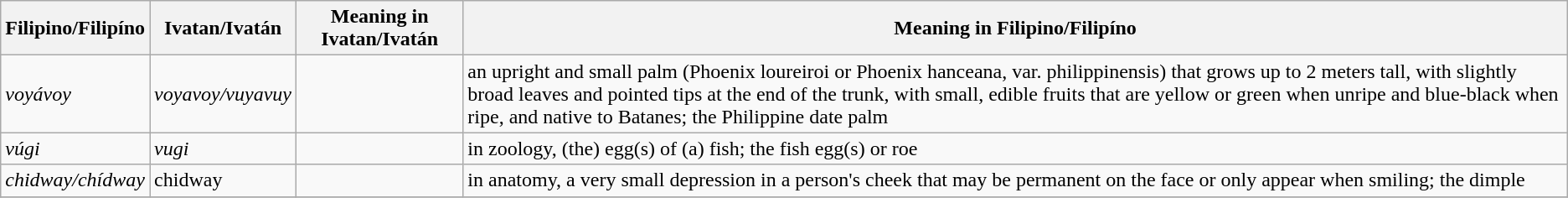<table class="wikitable sortable">
<tr>
<th>Filipino/Filipíno</th>
<th>Ivatan/Ivatán</th>
<th>Meaning in Ivatan/Ivatán</th>
<th>Meaning in Filipino/Filipíno</th>
</tr>
<tr>
<td><em>voyávoy</em> </td>
<td><em>voyavoy/vuyavuy</em></td>
<td></td>
<td>an upright and small palm (Phoenix loureiroi or Phoenix hanceana, var. philippinensis) that grows up to 2 meters tall, with slightly broad leaves and pointed tips at the end of the trunk, with small, edible fruits that are yellow or green when unripe and blue-black when ripe, and native to Batanes; the Philippine date palm</td>
</tr>
<tr>
<td><em>vúgi</em> </td>
<td><em>vugi</em></td>
<td></td>
<td>in zoology, (the) egg(s) of (a) fish; the fish egg(s) or roe</td>
</tr>
<tr>
<td><em>chidway/chídway</em> </td>
<td>chidway</td>
<td></td>
<td>in anatomy, a very small depression in a person's cheek that may be permanent on the face or only appear when smiling; the dimple</td>
</tr>
<tr>
</tr>
</table>
